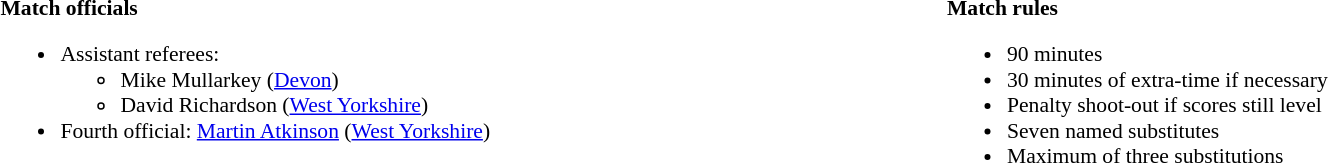<table width=100% style="font-size: 90%">
<tr>
<td width=50% valign=top><br><strong>Match officials</strong><ul><li>Assistant referees:<ul><li>Mike Mullarkey (<a href='#'>Devon</a>)</li><li>David Richardson (<a href='#'>West Yorkshire</a>)</li></ul></li><li>Fourth official: <a href='#'>Martin Atkinson</a> (<a href='#'>West Yorkshire</a>)</li></ul></td>
<td width=50% valign=top><br><strong>Match rules</strong><ul><li>90 minutes</li><li>30 minutes of extra-time if necessary</li><li>Penalty shoot-out if scores still level</li><li>Seven named substitutes</li><li>Maximum of three substitutions</li></ul></td>
</tr>
</table>
